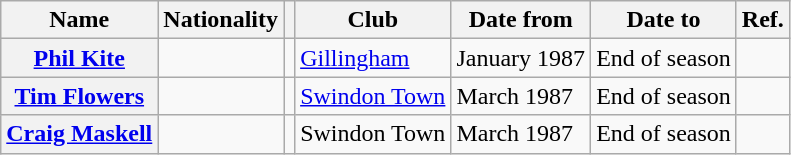<table class="wikitable plainrowheaders">
<tr>
<th scope="col">Name</th>
<th scope="col">Nationality</th>
<th scope="col"></th>
<th scope="col">Club</th>
<th scope="col">Date from</th>
<th scope="col">Date to</th>
<th scope="col">Ref.</th>
</tr>
<tr>
<th scope="row"><a href='#'>Phil Kite</a></th>
<td></td>
<td align="center"></td>
<td> <a href='#'>Gillingham</a></td>
<td>January 1987</td>
<td>End of season</td>
<td align="center"></td>
</tr>
<tr>
<th scope="row"><a href='#'>Tim Flowers</a></th>
<td></td>
<td align="center"></td>
<td> <a href='#'>Swindon Town</a></td>
<td>March 1987</td>
<td>End of season</td>
<td align="center"></td>
</tr>
<tr>
<th scope="row"><a href='#'>Craig Maskell</a></th>
<td></td>
<td align="center"></td>
<td> Swindon Town</td>
<td>March 1987</td>
<td>End of season</td>
<td align="center"></td>
</tr>
</table>
